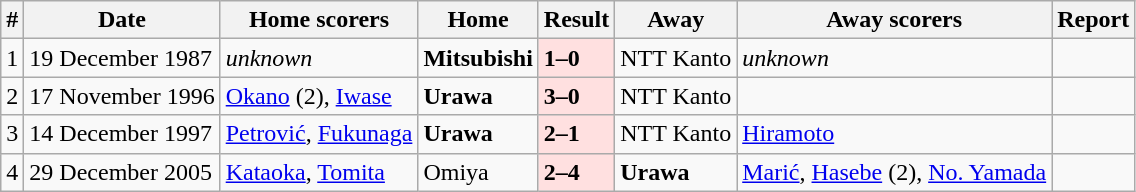<table class="wikitable">
<tr>
<th>#</th>
<th>Date</th>
<th>Home scorers</th>
<th>Home</th>
<th>Result</th>
<th>Away</th>
<th>Away scorers</th>
<th>Report</th>
</tr>
<tr>
<td>1</td>
<td>19 December 1987</td>
<td><em>unknown</em></td>
<td><strong>Mitsubishi</strong></td>
<td style="background:#ffe0e0;"><strong>1–0</strong></td>
<td>NTT Kanto</td>
<td><em>unknown</em></td>
<td></td>
</tr>
<tr>
<td>2</td>
<td>17 November 1996</td>
<td><a href='#'>Okano</a> (2), <a href='#'>Iwase</a></td>
<td><strong>Urawa</strong></td>
<td style="background:#ffe0e0;"><strong>3–0</strong></td>
<td>NTT Kanto</td>
<td></td>
<td></td>
</tr>
<tr>
<td>3</td>
<td>14 December 1997</td>
<td><a href='#'>Petrović</a>, <a href='#'>Fukunaga</a></td>
<td><strong>Urawa</strong></td>
<td style="background:#ffe0e0;"><strong>2–1</strong></td>
<td>NTT Kanto</td>
<td><a href='#'>Hiramoto</a></td>
<td></td>
</tr>
<tr>
<td>4</td>
<td>29 December 2005</td>
<td><a href='#'>Kataoka</a>, <a href='#'>Tomita</a></td>
<td>Omiya</td>
<td style="background:#ffe0e0;"><strong>2–4 </strong></td>
<td><strong>Urawa</strong></td>
<td><a href='#'>Marić</a>, <a href='#'>Hasebe</a> (2), <a href='#'>No. Yamada</a></td>
<td></td>
</tr>
</table>
